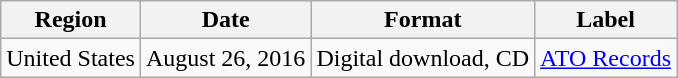<table class="wikitable">
<tr>
<th scope="col">Region</th>
<th scope="col">Date</th>
<th scope="col">Format</th>
<th scope="col">Label</th>
</tr>
<tr>
<td>United States</td>
<td rowspan="1">August 26, 2016</td>
<td rowspan="1">Digital download, CD</td>
<td rowspan="1"><a href='#'>ATO Records</a></td>
</tr>
</table>
